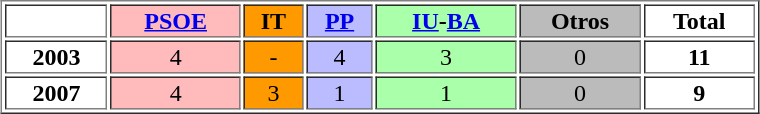<table border="1" width="40%" align="center">
<tr ---->
<th></th>
<th bgcolor="#ffbbbb"><a href='#'>PSOE</a></th>
<th bgcolor="#ff9900">IT</th>
<th bgcolor="#bbbbff"><a href='#'>PP</a></th>
<th bgcolor="#AAffAA"><a href='#'>IU</a>-<a href='#'>BA</a></th>
<th bgcolor="#bbbbbb">Otros</th>
<th>Total</th>
</tr>
<tr ---->
<td align="center"><strong>2003</strong></td>
<td bgcolor="#ffbbbb" align="center">4</td>
<td bgcolor="#ff9900" align="center">-</td>
<td bgcolor="#bbbbff" align="center">4</td>
<td bgcolor="#AAffAA" align="center">3</td>
<td bgcolor="#bbbbbb" align="center">0</td>
<td align="center"><strong>11</strong></td>
</tr>
<tr ---->
<td align="center"><strong>2007</strong></td>
<td bgcolor="#ffbbbb" align="center">4</td>
<td bgcolor="#ff9900" align="center">3</td>
<td bgcolor="#bbbbff" align="center">1</td>
<td bgcolor="#AAffAA" align="center">1</td>
<td bgcolor="#bbbbbb" align="center">0</td>
<td align="center"><strong>9</strong></td>
</tr>
</table>
